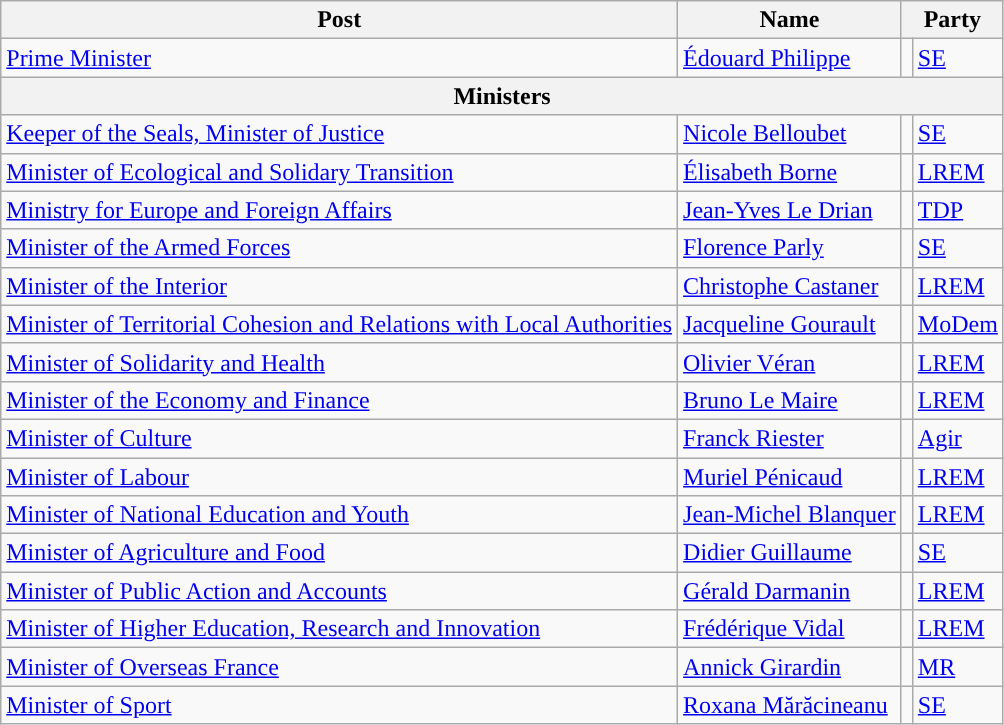<table class="wikitable">
<tr>
<th scope="col">Post</th>
<th scope="col">Name</th>
<th colspan="2" scope="col">Party</th>
</tr>
<tr>
<td><a href='#'>Prime Minister</a></td>
<td><a href='#'>Édouard Philippe</a></td>
<td style="background:"></td>
<td><a href='#'>SE</a></td>
</tr>
<tr>
<th colspan="4">Ministers</th>
</tr>
<tr>
<td><a href='#'>Keeper of the Seals, Minister of Justice</a></td>
<td><a href='#'>Nicole Belloubet</a></td>
<td style="background:"></td>
<td><a href='#'>SE</a></td>
</tr>
<tr>
<td><a href='#'>Minister of Ecological and Solidary Transition</a></td>
<td><a href='#'>Élisabeth Borne</a></td>
<td style="background:"></td>
<td><a href='#'>LREM</a></td>
</tr>
<tr>
<td><a href='#'>Ministry for Europe and Foreign Affairs</a></td>
<td><a href='#'>Jean-Yves Le Drian</a></td>
<td style="background:"></td>
<td><a href='#'>TDP</a></td>
</tr>
<tr>
<td><a href='#'>Minister of the Armed Forces</a></td>
<td><a href='#'>Florence Parly</a></td>
<td style="background:"></td>
<td><a href='#'>SE</a></td>
</tr>
<tr>
<td><a href='#'>Minister of the Interior</a></td>
<td><a href='#'>Christophe Castaner</a></td>
<td style="background:"></td>
<td><a href='#'>LREM</a></td>
</tr>
<tr>
<td><a href='#'>Minister of Territorial Cohesion and Relations with Local Authorities</a></td>
<td><a href='#'>Jacqueline Gourault</a></td>
<td style=background:></td>
<td><a href='#'>MoDem</a></td>
</tr>
<tr>
<td><a href='#'>Minister of Solidarity and Health</a></td>
<td><a href='#'>Olivier Véran</a></td>
<td style="background:"></td>
<td><a href='#'>LREM</a></td>
</tr>
<tr>
<td><a href='#'>Minister of the Economy and Finance</a></td>
<td><a href='#'>Bruno Le Maire</a></td>
<td style="background:"></td>
<td><a href='#'>LREM</a></td>
</tr>
<tr>
<td><a href='#'>Minister of Culture</a></td>
<td><a href='#'>Franck Riester</a></td>
<td style="background:"></td>
<td><a href='#'>Agir</a></td>
</tr>
<tr>
<td><a href='#'>Minister of Labour</a></td>
<td><a href='#'>Muriel Pénicaud</a></td>
<td style="background:"></td>
<td><a href='#'>LREM</a></td>
</tr>
<tr>
<td><a href='#'>Minister of National Education and Youth</a></td>
<td><a href='#'>Jean-Michel Blanquer</a></td>
<td style="background:"></td>
<td><a href='#'>LREM</a></td>
</tr>
<tr>
<td><a href='#'>Minister of Agriculture and Food</a></td>
<td><a href='#'>Didier Guillaume</a></td>
<td style="background:"></td>
<td><a href='#'>SE</a></td>
</tr>
<tr>
<td><a href='#'>Minister of Public Action and Accounts</a></td>
<td><a href='#'>Gérald Darmanin</a></td>
<td style="background:"></td>
<td><a href='#'>LREM</a></td>
</tr>
<tr>
<td><a href='#'>Minister of Higher Education, Research and Innovation</a></td>
<td><a href='#'>Frédérique Vidal</a></td>
<td style="background:"></td>
<td><a href='#'>LREM</a></td>
</tr>
<tr>
<td><a href='#'>Minister of Overseas France</a></td>
<td><a href='#'>Annick Girardin</a></td>
<td style=background:></td>
<td><a href='#'>MR</a></td>
</tr>
<tr>
<td><a href='#'>Minister of Sport</a></td>
<td><a href='#'>Roxana Mărăcineanu</a></td>
<td style="background:"></td>
<td><a href='#'>SE</a></td>
</tr>
</table>
